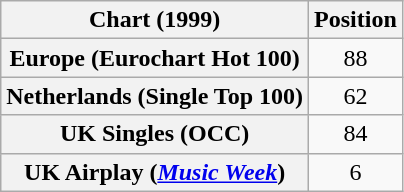<table class="wikitable sortable plainrowheaders" style="text-align:center">
<tr>
<th scope="col">Chart (1999)</th>
<th scope="col">Position</th>
</tr>
<tr>
<th scope="row">Europe (Eurochart Hot 100)</th>
<td>88</td>
</tr>
<tr>
<th scope="row">Netherlands (Single Top 100)</th>
<td>62</td>
</tr>
<tr>
<th scope="row">UK Singles (OCC)</th>
<td>84</td>
</tr>
<tr>
<th scope="row">UK Airplay (<em><a href='#'>Music Week</a></em>)</th>
<td>6</td>
</tr>
</table>
